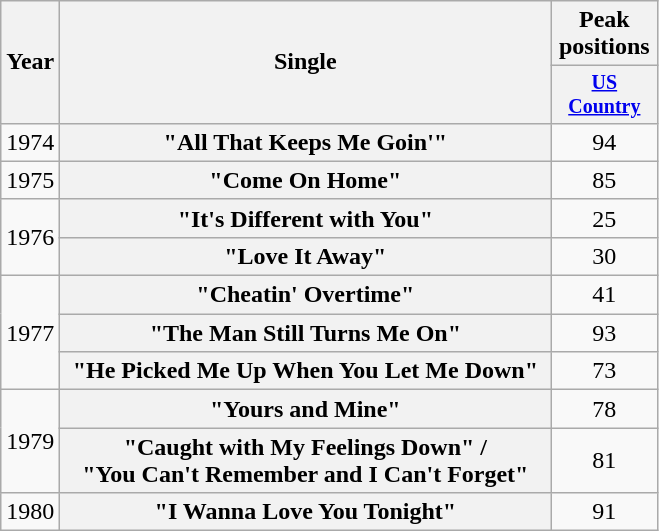<table class="wikitable plainrowheaders" style="text-align:center;">
<tr>
<th rowspan="2">Year</th>
<th rowspan="2" style="width:20em;">Single</th>
<th>Peak<br>positions</th>
</tr>
<tr style="font-size:smaller;">
<th width="65"><a href='#'>US Country</a><br></th>
</tr>
<tr>
<td>1974</td>
<th scope="row">"All That Keeps Me Goin'"</th>
<td>94</td>
</tr>
<tr>
<td>1975</td>
<th scope="row">"Come On Home"</th>
<td>85</td>
</tr>
<tr>
<td rowspan="2">1976</td>
<th scope="row">"It's Different with You"</th>
<td>25</td>
</tr>
<tr>
<th scope="row">"Love It Away"</th>
<td>30</td>
</tr>
<tr>
<td rowspan="3">1977</td>
<th scope="row">"Cheatin' Overtime"</th>
<td>41</td>
</tr>
<tr>
<th scope="row">"The Man Still Turns Me On"</th>
<td>93</td>
</tr>
<tr>
<th scope="row">"He Picked Me Up When You Let Me Down"</th>
<td>73</td>
</tr>
<tr>
<td rowspan=2>1979</td>
<th scope="row">"Yours and Mine"</th>
<td>78</td>
</tr>
<tr>
<th scope="row">"Caught with My Feelings Down" /<br> "You Can't Remember and I Can't Forget"</th>
<td>81</td>
</tr>
<tr>
<td>1980</td>
<th scope="row">"I Wanna Love You Tonight"</th>
<td>91</td>
</tr>
</table>
